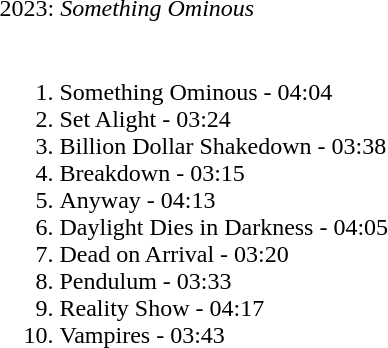<table role="presentation" class="mw-collapsible mw-collapsed">
<tr>
<td>2023: <em>Something Ominous </em></td>
</tr>
<tr>
<td><br><ol><li>Something Ominous - 04:04</li><li>Set Alight - 03:24</li><li>Billion Dollar Shakedown - 03:38</li><li>Breakdown - 03:15</li><li>Anyway - 04:13</li><li>Daylight Dies in Darkness - 04:05</li><li>Dead on Arrival - 03:20</li><li>Pendulum - 03:33</li><li>Reality Show - 04:17</li><li>Vampires - 03:43</li></ol></td>
</tr>
</table>
